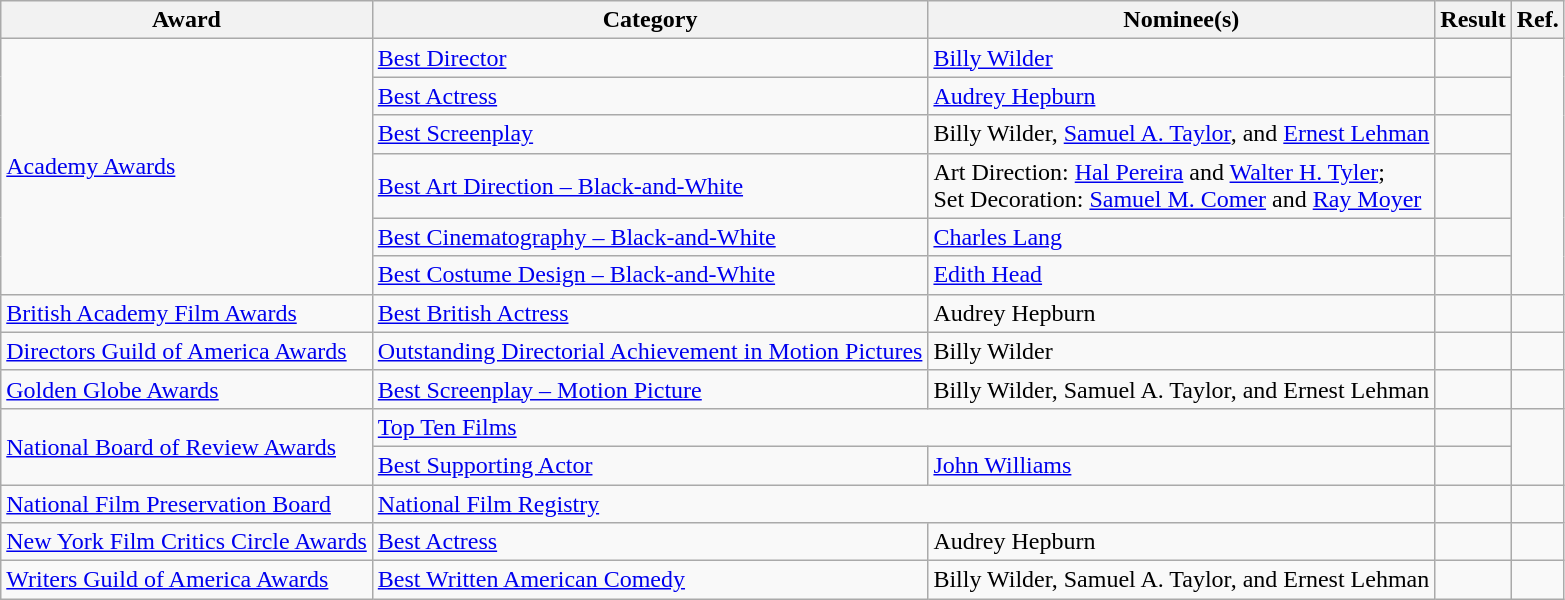<table class="wikitable plainrowheaders">
<tr>
<th>Award</th>
<th>Category</th>
<th>Nominee(s)</th>
<th>Result</th>
<th>Ref.</th>
</tr>
<tr>
<td rowspan="6"><a href='#'>Academy Awards</a></td>
<td><a href='#'>Best Director</a></td>
<td><a href='#'>Billy Wilder</a></td>
<td></td>
<td align="center" rowspan="6"> <br></td>
</tr>
<tr>
<td><a href='#'>Best Actress</a></td>
<td><a href='#'>Audrey Hepburn</a></td>
<td></td>
</tr>
<tr>
<td><a href='#'>Best Screenplay</a></td>
<td>Billy Wilder, <a href='#'>Samuel A. Taylor</a>, and <a href='#'>Ernest Lehman</a></td>
<td></td>
</tr>
<tr>
<td><a href='#'>Best Art Direction – Black-and-White</a></td>
<td>Art Direction: <a href='#'>Hal Pereira</a> and <a href='#'>Walter H. Tyler</a>; <br> Set Decoration: <a href='#'>Samuel M. Comer</a> and <a href='#'>Ray Moyer</a></td>
<td></td>
</tr>
<tr>
<td><a href='#'>Best Cinematography – Black-and-White</a></td>
<td><a href='#'>Charles Lang</a></td>
<td></td>
</tr>
<tr>
<td><a href='#'>Best Costume Design – Black-and-White</a></td>
<td><a href='#'>Edith Head</a></td>
<td></td>
</tr>
<tr>
<td><a href='#'>British Academy Film Awards</a></td>
<td><a href='#'>Best British Actress</a></td>
<td>Audrey Hepburn</td>
<td></td>
<td align="center"></td>
</tr>
<tr>
<td><a href='#'>Directors Guild of America Awards</a></td>
<td><a href='#'>Outstanding Directorial Achievement in Motion Pictures</a></td>
<td>Billy Wilder</td>
<td></td>
<td align="center"></td>
</tr>
<tr>
<td><a href='#'>Golden Globe Awards</a></td>
<td><a href='#'>Best Screenplay – Motion Picture</a></td>
<td>Billy Wilder, Samuel A. Taylor, and Ernest Lehman</td>
<td></td>
<td align="center"></td>
</tr>
<tr>
<td rowspan="2"><a href='#'>National Board of Review Awards</a></td>
<td colspan="2"><a href='#'>Top Ten Films</a></td>
<td></td>
<td align="center" rowspan="2"></td>
</tr>
<tr>
<td><a href='#'>Best Supporting Actor</a></td>
<td><a href='#'>John Williams</a> </td>
<td></td>
</tr>
<tr>
<td><a href='#'>National Film Preservation Board</a></td>
<td colspan="2"><a href='#'>National Film Registry</a></td>
<td></td>
<td align="center"></td>
</tr>
<tr>
<td><a href='#'>New York Film Critics Circle Awards</a></td>
<td><a href='#'>Best Actress</a></td>
<td>Audrey Hepburn</td>
<td></td>
<td align="center"></td>
</tr>
<tr>
<td><a href='#'>Writers Guild of America Awards</a></td>
<td><a href='#'>Best Written American Comedy</a></td>
<td>Billy Wilder, Samuel A. Taylor, and Ernest Lehman</td>
<td></td>
<td align="center"></td>
</tr>
</table>
